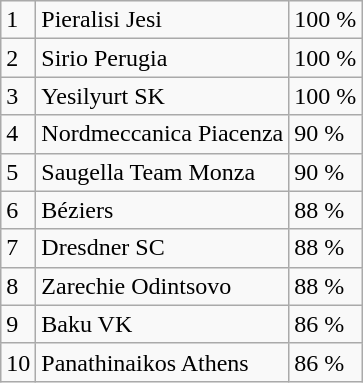<table class="wikitable">
<tr>
<td>1</td>
<td>Pieralisi Jesi</td>
<td>100 %</td>
</tr>
<tr>
<td>2</td>
<td>Sirio Perugia</td>
<td>100 %</td>
</tr>
<tr>
<td>3</td>
<td>Yesilyurt SK</td>
<td>100 %</td>
</tr>
<tr>
<td>4</td>
<td>Nordmeccanica Piacenza</td>
<td>90 %</td>
</tr>
<tr>
<td>5</td>
<td>Saugella Team Monza</td>
<td>90 %</td>
</tr>
<tr>
<td>6</td>
<td>Béziers</td>
<td>88 %</td>
</tr>
<tr>
<td>7</td>
<td>Dresdner SC</td>
<td>88 %</td>
</tr>
<tr>
<td>8</td>
<td>Zarechie Odintsovo</td>
<td>88 %</td>
</tr>
<tr>
<td>9</td>
<td>Baku VK</td>
<td>86 %</td>
</tr>
<tr>
<td>10</td>
<td>Panathinaikos Athens</td>
<td>86 %</td>
</tr>
</table>
